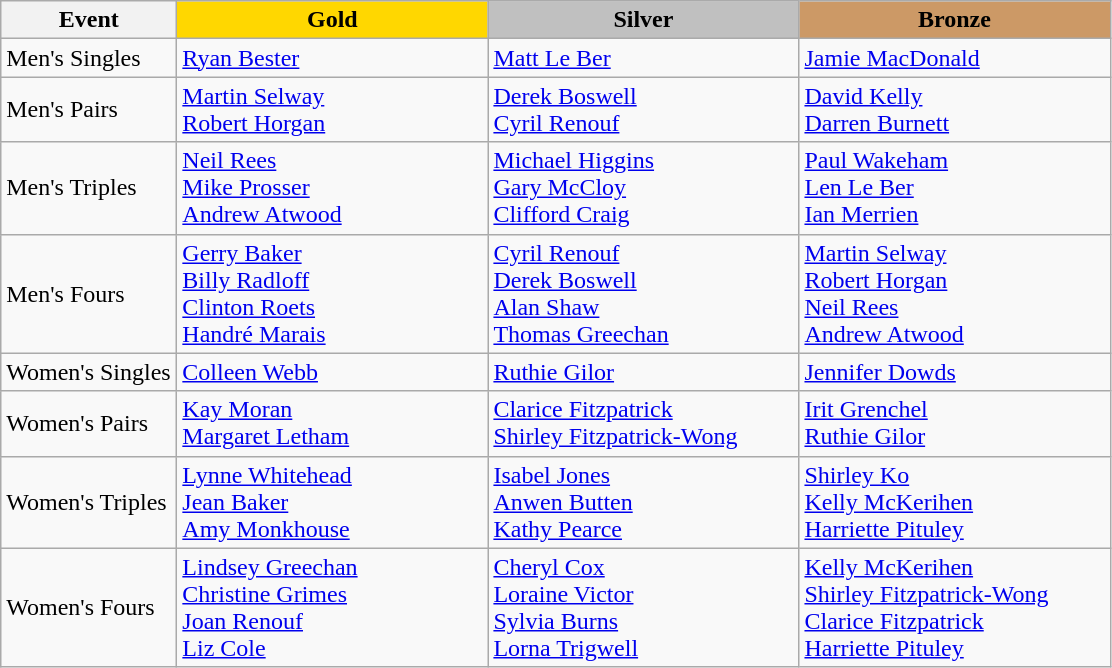<table class="wikitable" style="font-size: 100%">
<tr>
<th width=110>Event</th>
<th width=200 style="background-color: gold;">Gold</th>
<th width=200 style="background-color: silver;">Silver</th>
<th width=200 style="background-color: #cc9966;">Bronze</th>
</tr>
<tr>
<td>Men's Singles</td>
<td> <a href='#'>Ryan Bester</a></td>
<td> <a href='#'>Matt Le Ber</a></td>
<td> <a href='#'>Jamie MacDonald</a></td>
</tr>
<tr>
<td>Men's Pairs</td>
<td> <a href='#'>Martin Selway</a><br><a href='#'>Robert Horgan</a></td>
<td> <a href='#'>Derek Boswell</a><br><a href='#'>Cyril Renouf</a></td>
<td> <a href='#'>David Kelly</a><br> <a href='#'>Darren Burnett</a></td>
</tr>
<tr>
<td>Men's Triples</td>
<td> <a href='#'>Neil Rees</a><br><a href='#'>Mike Prosser</a><br><a href='#'>Andrew Atwood</a></td>
<td> <a href='#'>Michael Higgins</a><br><a href='#'>Gary McCloy</a><br><a href='#'>Clifford Craig</a></td>
<td> <a href='#'>Paul Wakeham</a><br><a href='#'>Len Le Ber</a><br><a href='#'>Ian Merrien</a></td>
</tr>
<tr>
<td>Men's Fours</td>
<td> <a href='#'>Gerry Baker</a><br><a href='#'>Billy Radloff</a><br><a href='#'>Clinton Roets</a><br><a href='#'>Handré Marais</a></td>
<td> <a href='#'>Cyril Renouf</a><br> <a href='#'>Derek Boswell</a><br><a href='#'>Alan Shaw</a><br><a href='#'>Thomas Greechan</a></td>
<td> <a href='#'>Martin Selway</a><br><a href='#'>Robert Horgan</a><br><a href='#'>Neil Rees</a><br><a href='#'>Andrew Atwood</a></td>
</tr>
<tr>
<td>Women's Singles</td>
<td> <a href='#'>Colleen Webb</a></td>
<td> <a href='#'>Ruthie Gilor</a></td>
<td> <a href='#'>Jennifer Dowds</a></td>
</tr>
<tr>
<td>Women's Pairs</td>
<td> <a href='#'>Kay Moran</a><br><a href='#'>Margaret Letham</a></td>
<td> <a href='#'>Clarice Fitzpatrick</a><br><a href='#'>Shirley Fitzpatrick-Wong</a></td>
<td> <a href='#'>Irit Grenchel</a> <br> <a href='#'>Ruthie Gilor</a></td>
</tr>
<tr>
<td>Women's Triples</td>
<td> <a href='#'>Lynne Whitehead</a><br><a href='#'>Jean Baker</a><br><a href='#'>Amy Monkhouse</a></td>
<td> <a href='#'>Isabel Jones</a><br><a href='#'>Anwen Butten</a><br><a href='#'>Kathy Pearce</a></td>
<td> <a href='#'>Shirley Ko</a><br><a href='#'>Kelly McKerihen</a><br><a href='#'>Harriette Pituley</a></td>
</tr>
<tr>
<td>Women's Fours</td>
<td> <a href='#'>Lindsey Greechan</a><br><a href='#'>Christine Grimes</a><br><a href='#'>Joan Renouf</a><br><a href='#'>Liz Cole</a></td>
<td> <a href='#'>Cheryl Cox</a><br><a href='#'>Loraine Victor</a><br><a href='#'>Sylvia Burns</a><br><a href='#'>Lorna Trigwell</a></td>
<td> <a href='#'>Kelly McKerihen</a><br><a href='#'>Shirley Fitzpatrick-Wong</a><br><a href='#'>Clarice Fitzpatrick</a><br><a href='#'>Harriette Pituley</a></td>
</tr>
</table>
